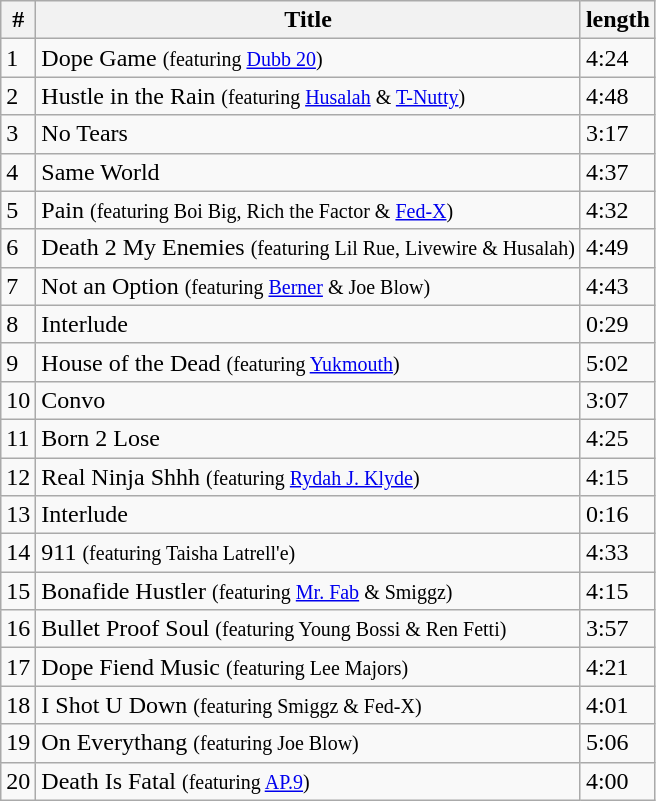<table class="wikitable">
<tr>
<th>#</th>
<th>Title</th>
<th>length</th>
</tr>
<tr>
<td>1</td>
<td>Dope Game <small>(featuring <a href='#'>Dubb 20</a>)</small></td>
<td>4:24</td>
</tr>
<tr>
<td>2</td>
<td>Hustle in the Rain <small>(featuring <a href='#'>Husalah</a> & <a href='#'>T-Nutty</a>)</small></td>
<td>4:48</td>
</tr>
<tr>
<td>3</td>
<td>No Tears</td>
<td>3:17</td>
</tr>
<tr>
<td>4</td>
<td>Same World</td>
<td>4:37</td>
</tr>
<tr>
<td>5</td>
<td>Pain <small>(featuring Boi Big, Rich the Factor & <a href='#'>Fed-X</a>)</small></td>
<td>4:32</td>
</tr>
<tr>
<td>6</td>
<td>Death 2 My Enemies <small>(featuring Lil Rue, Livewire & Husalah)</small></td>
<td>4:49</td>
</tr>
<tr>
<td>7</td>
<td>Not an Option <small>(featuring <a href='#'>Berner</a> & Joe Blow)</small></td>
<td>4:43</td>
</tr>
<tr>
<td>8</td>
<td>Interlude</td>
<td>0:29</td>
</tr>
<tr>
<td>9</td>
<td>House of the Dead <small>(featuring <a href='#'>Yukmouth</a>)</small></td>
<td>5:02</td>
</tr>
<tr>
<td>10</td>
<td>Convo</td>
<td>3:07</td>
</tr>
<tr>
<td>11</td>
<td>Born 2 Lose</td>
<td>4:25</td>
</tr>
<tr>
<td>12</td>
<td>Real Ninja Shhh <small>(featuring <a href='#'>Rydah J. Klyde</a>)</small></td>
<td>4:15</td>
</tr>
<tr>
<td>13</td>
<td>Interlude</td>
<td>0:16</td>
</tr>
<tr>
<td>14</td>
<td>911 <small>(featuring Taisha Latrell'e)</small></td>
<td>4:33</td>
</tr>
<tr>
<td>15</td>
<td>Bonafide Hustler <small>(featuring <a href='#'>Mr. Fab</a> & Smiggz)</small></td>
<td>4:15</td>
</tr>
<tr>
<td>16</td>
<td>Bullet Proof Soul <small>(featuring Young Bossi & Ren Fetti)</small></td>
<td>3:57</td>
</tr>
<tr>
<td>17</td>
<td>Dope Fiend Music <small>(featuring Lee Majors)</small></td>
<td>4:21</td>
</tr>
<tr>
<td>18</td>
<td>I Shot U Down <small>(featuring Smiggz & Fed-X)</small></td>
<td>4:01</td>
</tr>
<tr>
<td>19</td>
<td>On Everythang <small>(featuring Joe Blow)</small></td>
<td>5:06</td>
</tr>
<tr>
<td>20</td>
<td>Death Is Fatal <small>(featuring <a href='#'>AP.9</a>)</small></td>
<td>4:00</td>
</tr>
</table>
